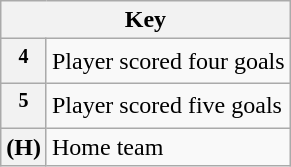<table class="wikitable plainrowheaders">
<tr>
<th colspan="2" scope="col">Key</th>
</tr>
<tr>
<th align="left" scope="row"><sup>4</sup></th>
<td align="left">Player scored four goals</td>
</tr>
<tr>
<th align="left" scope="row"><sup>5</sup></th>
<td align="left">Player scored five goals</td>
</tr>
<tr>
<th align="left" scope="row">(H)</th>
<td align="left">Home team</td>
</tr>
</table>
